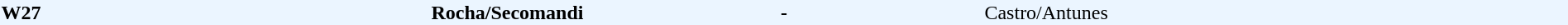<table cellspacing=0 width=100% style=background:#EBF5FF>
<tr>
<td width=10%><strong>W27</strong></td>
<td width=12% align=right> <strong>Rocha/Secomandi</strong></td>
<td align=center width=15%><strong> -  </strong></td>
<td width=22%> Castro/Antunes</td>
</tr>
</table>
